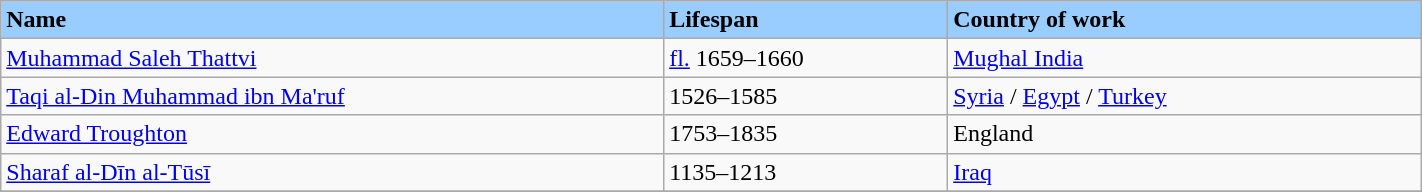<table class="wikitable" style="width:75%; background:light blue; color:black">
<tr>
<td width="35%" bgcolor="#99ccff"><strong>Name</strong></td>
<td width="15%" bgcolor="#99ccff"><strong> Lifespan</strong></td>
<td width="25%" bgcolor="#99ccff"><strong> Country of work </strong></td>
</tr>
<tr>
<td><a href='#'>Muhammad Saleh Thattvi</a></td>
<td><a href='#'>fl.</a> 1659–1660</td>
<td><a href='#'>Mughal India</a></td>
</tr>
<tr>
<td><a href='#'>Taqi al-Din Muhammad ibn Ma'ruf</a></td>
<td>1526–1585</td>
<td><a href='#'>Syria</a> / <a href='#'>Egypt</a> / <a href='#'>Turkey</a></td>
</tr>
<tr>
<td><a href='#'>Edward Troughton</a></td>
<td>1753–1835</td>
<td>England</td>
</tr>
<tr>
<td><a href='#'>Sharaf al-Dīn al-Tūsī</a></td>
<td>1135–1213</td>
<td><a href='#'>Iraq</a></td>
</tr>
<tr>
</tr>
</table>
